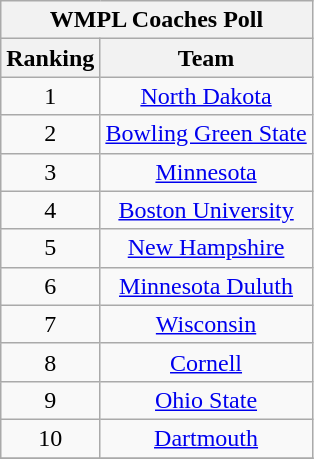<table class="wikitable" style="text-align:center;">
<tr>
<th colspan=2><strong>WMPL Coaches Poll</strong></th>
</tr>
<tr>
<th>Ranking</th>
<th>Team</th>
</tr>
<tr>
<td>1</td>
<td><a href='#'>North Dakota</a></td>
</tr>
<tr>
<td>2</td>
<td><a href='#'>Bowling Green State</a></td>
</tr>
<tr>
<td>3</td>
<td><a href='#'>Minnesota</a></td>
</tr>
<tr>
<td>4</td>
<td><a href='#'>Boston University</a></td>
</tr>
<tr>
<td>5</td>
<td><a href='#'>New Hampshire</a></td>
</tr>
<tr>
<td>6</td>
<td><a href='#'>Minnesota Duluth</a></td>
</tr>
<tr>
<td>7</td>
<td><a href='#'>Wisconsin</a></td>
</tr>
<tr>
<td>8</td>
<td><a href='#'>Cornell</a></td>
</tr>
<tr>
<td>9</td>
<td><a href='#'>Ohio State</a></td>
</tr>
<tr>
<td>10</td>
<td><a href='#'>Dartmouth</a></td>
</tr>
<tr>
</tr>
</table>
